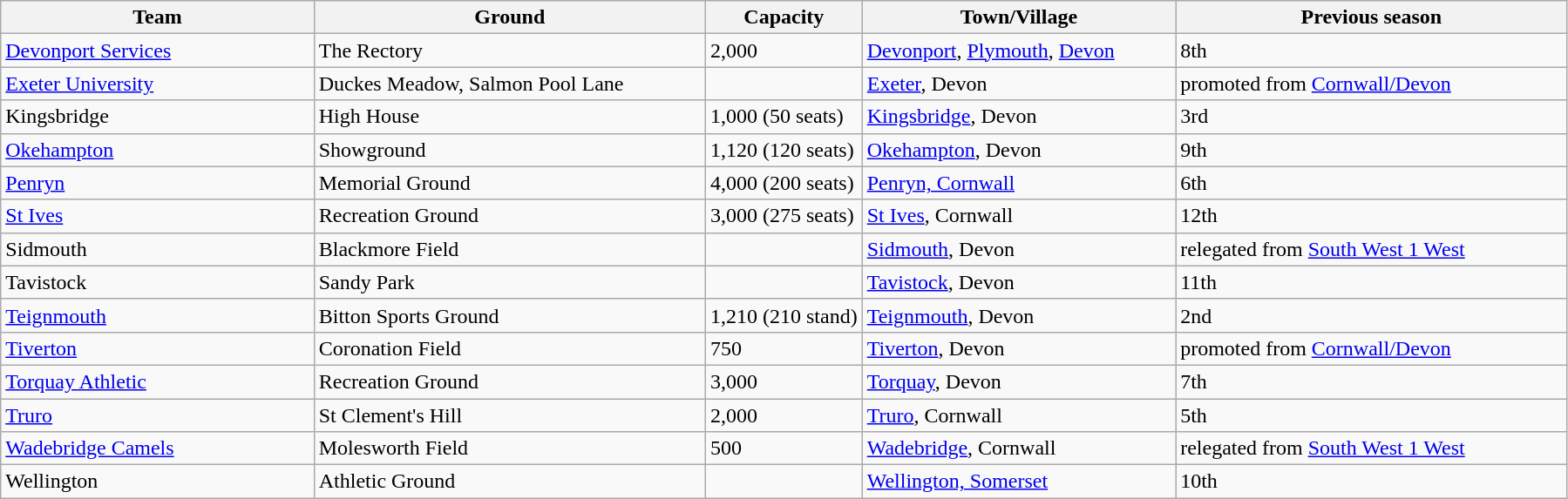<table class="wikitable sortable">
<tr>
<th width=20%>Team</th>
<th width=25%>Ground</th>
<th width=10%>Capacity</th>
<th width=20%>Town/Village</th>
<th width=35%>Previous season</th>
</tr>
<tr>
<td><a href='#'>Devonport Services</a></td>
<td>The Rectory</td>
<td>2,000</td>
<td><a href='#'>Devonport</a>, <a href='#'>Plymouth</a>, <a href='#'>Devon</a></td>
<td>8th</td>
</tr>
<tr>
<td><a href='#'>Exeter University</a></td>
<td>Duckes Meadow, Salmon Pool Lane</td>
<td></td>
<td><a href='#'>Exeter</a>, Devon</td>
<td>promoted from <a href='#'>Cornwall/Devon</a></td>
</tr>
<tr>
<td>Kingsbridge</td>
<td>High House</td>
<td>1,000 (50 seats)</td>
<td><a href='#'>Kingsbridge</a>, Devon</td>
<td>3rd</td>
</tr>
<tr>
<td><a href='#'>Okehampton</a></td>
<td>Showground</td>
<td>1,120 (120 seats)</td>
<td><a href='#'>Okehampton</a>, Devon</td>
<td>9th</td>
</tr>
<tr>
<td><a href='#'>Penryn</a></td>
<td>Memorial Ground</td>
<td>4,000 (200 seats)</td>
<td><a href='#'>Penryn, Cornwall</a></td>
<td>6th</td>
</tr>
<tr>
<td><a href='#'>St Ives</a></td>
<td>Recreation Ground</td>
<td>3,000 (275 seats)</td>
<td><a href='#'>St Ives</a>, Cornwall</td>
<td>12th</td>
</tr>
<tr>
<td>Sidmouth</td>
<td>Blackmore Field</td>
<td></td>
<td><a href='#'>Sidmouth</a>, Devon</td>
<td>relegated from <a href='#'>South West 1 West</a></td>
</tr>
<tr>
<td>Tavistock</td>
<td>Sandy Park</td>
<td></td>
<td><a href='#'>Tavistock</a>, Devon</td>
<td>11th</td>
</tr>
<tr>
<td><a href='#'>Teignmouth</a></td>
<td>Bitton Sports Ground</td>
<td>1,210 (210 stand)</td>
<td><a href='#'>Teignmouth</a>, Devon</td>
<td>2nd</td>
</tr>
<tr>
<td><a href='#'>Tiverton</a></td>
<td>Coronation Field</td>
<td>750</td>
<td><a href='#'>Tiverton</a>, Devon</td>
<td>promoted from <a href='#'>Cornwall/Devon</a></td>
</tr>
<tr>
<td><a href='#'>Torquay Athletic</a></td>
<td>Recreation Ground</td>
<td>3,000</td>
<td><a href='#'>Torquay</a>, Devon</td>
<td>7th</td>
</tr>
<tr>
<td><a href='#'>Truro</a></td>
<td>St Clement's Hill</td>
<td>2,000</td>
<td><a href='#'>Truro</a>, Cornwall</td>
<td>5th</td>
</tr>
<tr>
<td><a href='#'>Wadebridge Camels</a></td>
<td>Molesworth Field</td>
<td>500</td>
<td><a href='#'>Wadebridge</a>, Cornwall</td>
<td>relegated from <a href='#'>South West 1 West</a></td>
</tr>
<tr>
<td>Wellington</td>
<td>Athletic Ground</td>
<td></td>
<td><a href='#'>Wellington, Somerset</a></td>
<td>10th</td>
</tr>
</table>
